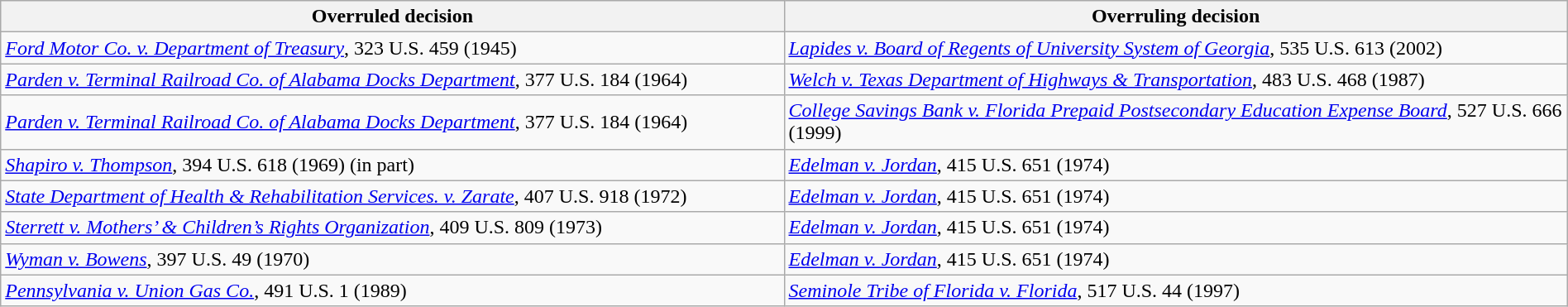<table class="wikitable sortable collapsible" style="width:100%">
<tr>
<th width="50%">Overruled decision</th>
<th width="50%">Overruling decision</th>
</tr>
<tr valign="top">
<td><em><a href='#'>Ford Motor Co. v. Department of Treasury</a></em>, 323 U.S. 459 (1945)</td>
<td><em><a href='#'>Lapides v. Board of Regents of University System of Georgia</a></em>, 535 U.S. 613 (2002)</td>
</tr>
<tr>
<td><em><a href='#'>Parden v. Terminal Railroad Co. of Alabama Docks Department</a></em>, 377 U.S. 184 (1964)</td>
<td><em><a href='#'>Welch v. Texas Department of Highways & Transportation</a></em>, 483 U.S. 468 (1987)</td>
</tr>
<tr>
<td><em><a href='#'>Parden v. Terminal Railroad Co. of Alabama Docks Department</a></em>, 377 U.S. 184 (1964)</td>
<td><em><a href='#'>College Savings Bank v. Florida Prepaid Postsecondary Education Expense Board</a></em>, 527 U.S. 666 (1999)</td>
</tr>
<tr>
<td><em><a href='#'>Shapiro v. Thompson</a></em>, 394 U.S. 618 (1969) (in part)</td>
<td><em><a href='#'>Edelman v. Jordan</a></em>, 415 U.S. 651 (1974)</td>
</tr>
<tr>
<td><em><a href='#'>State Department of Health & Rehabilitation Services. v. Zarate</a></em>, 407 U.S. 918 (1972)</td>
<td><em><a href='#'>Edelman v. Jordan</a></em>, 415 U.S. 651 (1974)</td>
</tr>
<tr>
<td><em><a href='#'>Sterrett v. Mothers’ & Children’s Rights Organization</a></em>, 409 U.S. 809 (1973)</td>
<td><em><a href='#'>Edelman v. Jordan</a></em>, 415 U.S. 651 (1974)</td>
</tr>
<tr>
<td><em><a href='#'>Wyman v. Bowens</a></em>, 397 U.S. 49 (1970)</td>
<td><em><a href='#'>Edelman v. Jordan</a></em>, 415 U.S. 651 (1974)</td>
</tr>
<tr>
<td><em><a href='#'>Pennsylvania v. Union Gas Co.</a></em>, 491 U.S. 1 (1989)</td>
<td><em><a href='#'>Seminole Tribe of Florida v. Florida</a></em>, 517 U.S. 44 (1997)</td>
</tr>
</table>
